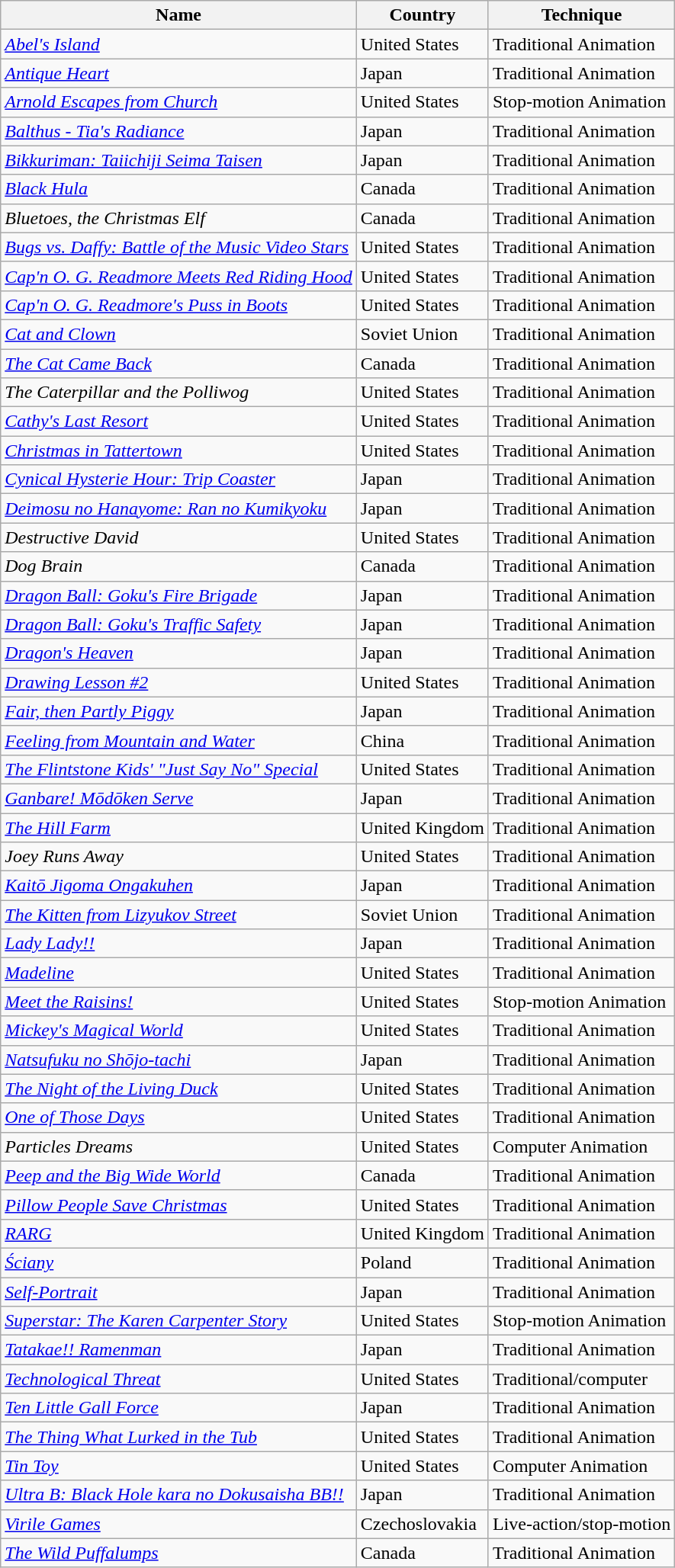<table class="wikitable sortable">
<tr>
<th>Name</th>
<th>Country</th>
<th>Technique</th>
</tr>
<tr>
<td><em><a href='#'>Abel's Island</a></em></td>
<td>United States</td>
<td>Traditional Animation</td>
</tr>
<tr>
<td><em><a href='#'>Antique Heart</a></em></td>
<td>Japan</td>
<td>Traditional Animation</td>
</tr>
<tr>
<td><em><a href='#'>Arnold Escapes from Church</a></em></td>
<td>United States</td>
<td>Stop-motion Animation</td>
</tr>
<tr>
<td><em><a href='#'>Balthus - Tia's Radiance</a></em></td>
<td>Japan</td>
<td>Traditional Animation</td>
</tr>
<tr>
<td><em><a href='#'>Bikkuriman: Taiichiji Seima Taisen</a></em></td>
<td>Japan</td>
<td>Traditional Animation</td>
</tr>
<tr>
<td><em><a href='#'>Black Hula</a></em></td>
<td>Canada</td>
<td>Traditional Animation</td>
</tr>
<tr>
<td><em>Bluetoes, the Christmas Elf</em></td>
<td>Canada</td>
<td>Traditional Animation</td>
</tr>
<tr>
<td><em><a href='#'>Bugs vs. Daffy: Battle of the Music Video Stars</a></em></td>
<td>United States</td>
<td>Traditional Animation</td>
</tr>
<tr>
<td><em><a href='#'>Cap'n O. G. Readmore Meets Red Riding Hood</a></em></td>
<td>United States</td>
<td>Traditional Animation</td>
</tr>
<tr>
<td><em><a href='#'>Cap'n O. G. Readmore's Puss in Boots</a></em></td>
<td>United States</td>
<td>Traditional Animation</td>
</tr>
<tr>
<td><em><a href='#'>Cat and Clown</a></em></td>
<td>Soviet Union</td>
<td>Traditional Animation</td>
</tr>
<tr>
<td><em><a href='#'>The Cat Came Back</a></em></td>
<td>Canada</td>
<td>Traditional Animation</td>
</tr>
<tr>
<td><em>The Caterpillar and the Polliwog</em></td>
<td>United States</td>
<td>Traditional Animation</td>
</tr>
<tr>
<td><em><a href='#'>Cathy's Last Resort</a></em></td>
<td>United States</td>
<td>Traditional Animation</td>
</tr>
<tr>
<td><em><a href='#'>Christmas in Tattertown</a></em></td>
<td>United States</td>
<td>Traditional Animation</td>
</tr>
<tr>
<td><em><a href='#'>Cynical Hysterie Hour: Trip Coaster</a></em></td>
<td>Japan</td>
<td>Traditional Animation</td>
</tr>
<tr>
<td><em><a href='#'>Deimosu no Hanayome: Ran no Kumikyoku</a></em></td>
<td>Japan</td>
<td>Traditional Animation</td>
</tr>
<tr>
<td><em>Destructive David</em></td>
<td>United States</td>
<td>Traditional Animation</td>
</tr>
<tr>
<td><em>Dog Brain</em></td>
<td>Canada</td>
<td>Traditional Animation</td>
</tr>
<tr>
<td><em><a href='#'>Dragon Ball: Goku's Fire Brigade</a></em></td>
<td>Japan</td>
<td>Traditional Animation</td>
</tr>
<tr>
<td><em><a href='#'>Dragon Ball: Goku's Traffic Safety</a></em></td>
<td>Japan</td>
<td>Traditional Animation</td>
</tr>
<tr>
<td><em><a href='#'>Dragon's Heaven</a></em></td>
<td>Japan</td>
<td>Traditional Animation</td>
</tr>
<tr>
<td><em><a href='#'>Drawing Lesson #2</a></em></td>
<td>United States</td>
<td>Traditional Animation</td>
</tr>
<tr>
<td><em><a href='#'>Fair, then Partly Piggy</a></em></td>
<td>Japan</td>
<td>Traditional Animation</td>
</tr>
<tr>
<td><em><a href='#'>Feeling from Mountain and Water</a></em></td>
<td>China</td>
<td>Traditional Animation</td>
</tr>
<tr>
<td><em><a href='#'>The Flintstone Kids' "Just Say No" Special</a></em></td>
<td>United States</td>
<td>Traditional Animation</td>
</tr>
<tr>
<td><em><a href='#'>Ganbare! Mōdōken Serve</a></em></td>
<td>Japan</td>
<td>Traditional Animation</td>
</tr>
<tr>
<td><em><a href='#'>The Hill Farm</a></em></td>
<td>United Kingdom</td>
<td>Traditional Animation</td>
</tr>
<tr>
<td><em>Joey Runs Away</em></td>
<td>United States</td>
<td>Traditional Animation</td>
</tr>
<tr>
<td><em><a href='#'>Kaitō Jigoma Ongakuhen</a></em></td>
<td>Japan</td>
<td>Traditional Animation</td>
</tr>
<tr>
<td><em><a href='#'>The Kitten from Lizyukov Street</a></em></td>
<td>Soviet Union</td>
<td>Traditional Animation</td>
</tr>
<tr>
<td><em><a href='#'>Lady Lady!!</a></em></td>
<td>Japan</td>
<td>Traditional Animation</td>
</tr>
<tr>
<td><em><a href='#'>Madeline</a></em></td>
<td>United States</td>
<td>Traditional Animation</td>
</tr>
<tr>
<td><em><a href='#'>Meet the Raisins!</a></em></td>
<td>United States</td>
<td>Stop-motion Animation</td>
</tr>
<tr>
<td><em><a href='#'>Mickey's Magical World</a></em></td>
<td>United States</td>
<td>Traditional Animation</td>
</tr>
<tr>
<td><em><a href='#'>Natsufuku no Shōjo-tachi</a></em></td>
<td>Japan</td>
<td>Traditional Animation</td>
</tr>
<tr>
<td><em><a href='#'>The Night of the Living Duck</a></em></td>
<td>United States</td>
<td>Traditional Animation</td>
</tr>
<tr>
<td><em><a href='#'>One of Those Days</a></em></td>
<td>United States</td>
<td>Traditional Animation</td>
</tr>
<tr>
<td><em>Particles Dreams</em></td>
<td>United States</td>
<td>Computer Animation</td>
</tr>
<tr>
<td><em><a href='#'>Peep and the Big Wide World</a></em></td>
<td>Canada</td>
<td>Traditional Animation</td>
</tr>
<tr>
<td><em><a href='#'>Pillow People Save Christmas</a></em></td>
<td>United States</td>
<td>Traditional Animation</td>
</tr>
<tr>
<td><em><a href='#'>RARG</a></em></td>
<td>United Kingdom</td>
<td>Traditional Animation</td>
</tr>
<tr>
<td><em><a href='#'>Ściany</a></em></td>
<td>Poland</td>
<td>Traditional Animation</td>
</tr>
<tr>
<td><em><a href='#'>Self-Portrait</a></em></td>
<td>Japan</td>
<td>Traditional Animation</td>
</tr>
<tr>
<td><em><a href='#'>Superstar: The Karen Carpenter Story</a></em></td>
<td>United States</td>
<td>Stop-motion Animation</td>
</tr>
<tr>
<td><em><a href='#'>Tatakae!! Ramenman</a></em></td>
<td>Japan</td>
<td>Traditional Animation</td>
</tr>
<tr>
<td><em><a href='#'>Technological Threat</a></em></td>
<td>United States</td>
<td>Traditional/computer</td>
</tr>
<tr>
<td><em><a href='#'>Ten Little Gall Force</a></em></td>
<td>Japan</td>
<td>Traditional Animation</td>
</tr>
<tr>
<td><em><a href='#'>The Thing What Lurked in the Tub</a></em></td>
<td>United States</td>
<td>Traditional Animation</td>
</tr>
<tr>
<td><em><a href='#'>Tin Toy</a></em></td>
<td>United States</td>
<td>Computer Animation</td>
</tr>
<tr>
<td><em><a href='#'>Ultra B: Black Hole kara no Dokusaisha BB!!</a></em></td>
<td>Japan</td>
<td>Traditional Animation</td>
</tr>
<tr>
<td><em><a href='#'>Virile Games</a></em></td>
<td>Czechoslovakia</td>
<td>Live-action/stop-motion</td>
</tr>
<tr>
<td><em><a href='#'>The Wild Puffalumps</a></em></td>
<td>Canada</td>
<td>Traditional Animation</td>
</tr>
</table>
